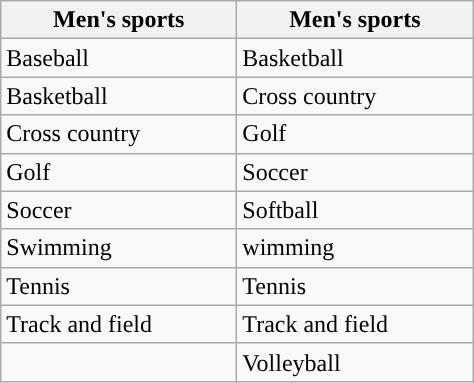<table class="wikitable"; style= "text-align: ">
<tr>
<th width=150px>Men's sports</th>
<th width=150px>Men's sports</th>
</tr>
<tr>
<td>Baseball</td>
<td>Basketball</td>
</tr>
<tr>
<td>Basketball</td>
<td>Cross country</td>
</tr>
<tr>
<td>Cross country</td>
<td>Golf</td>
</tr>
<tr>
<td>Golf</td>
<td>Soccer</td>
</tr>
<tr>
<td>Soccer</td>
<td>Softball</td>
</tr>
<tr>
<td>Swimming</td>
<td>wimming</td>
</tr>
<tr>
<td>Tennis</td>
<td>Tennis</td>
</tr>
<tr>
<td>Track and field</td>
<td>Track and field</td>
</tr>
<tr>
<td></td>
<td>Volleyball</td>
</tr>
</table>
